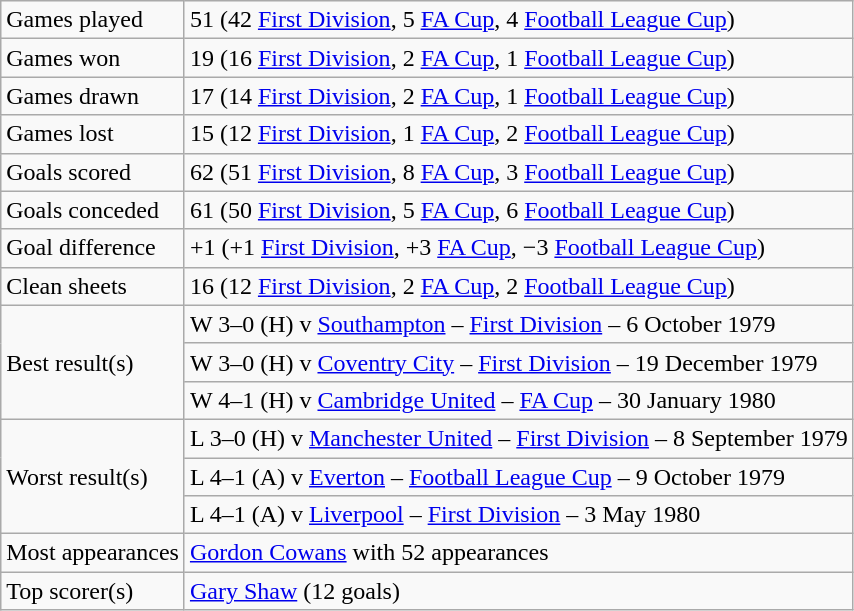<table class="wikitable">
<tr>
<td>Games played</td>
<td>51 (42 <a href='#'>First Division</a>, 5 <a href='#'>FA Cup</a>, 4 <a href='#'>Football League Cup</a>)</td>
</tr>
<tr>
<td>Games won</td>
<td>19 (16 <a href='#'>First Division</a>, 2 <a href='#'>FA Cup</a>, 1 <a href='#'>Football League Cup</a>)</td>
</tr>
<tr>
<td>Games drawn</td>
<td>17 (14 <a href='#'>First Division</a>, 2 <a href='#'>FA Cup</a>, 1 <a href='#'>Football League Cup</a>)</td>
</tr>
<tr>
<td>Games lost</td>
<td>15 (12 <a href='#'>First Division</a>, 1 <a href='#'>FA Cup</a>, 2 <a href='#'>Football League Cup</a>)</td>
</tr>
<tr>
<td>Goals scored</td>
<td>62 (51 <a href='#'>First Division</a>, 8 <a href='#'>FA Cup</a>, 3 <a href='#'>Football League Cup</a>)</td>
</tr>
<tr>
<td>Goals conceded</td>
<td>61 (50 <a href='#'>First Division</a>, 5 <a href='#'>FA Cup</a>, 6 <a href='#'>Football League Cup</a>)</td>
</tr>
<tr>
<td>Goal difference</td>
<td>+1 (+1 <a href='#'>First Division</a>, +3 <a href='#'>FA Cup</a>, −3 <a href='#'>Football League Cup</a>)</td>
</tr>
<tr>
<td>Clean sheets</td>
<td>16 (12 <a href='#'>First Division</a>, 2 <a href='#'>FA Cup</a>, 2 <a href='#'>Football League Cup</a>)</td>
</tr>
<tr>
<td rowspan=3>Best result(s)</td>
<td>W 3–0 (H) v <a href='#'>Southampton</a> – <a href='#'>First Division</a> – 6 October 1979</td>
</tr>
<tr>
<td>W 3–0 (H) v <a href='#'>Coventry City</a> – <a href='#'>First Division</a> – 19 December 1979</td>
</tr>
<tr>
<td>W 4–1 (H) v <a href='#'>Cambridge United</a> – <a href='#'>FA Cup</a> – 30 January 1980</td>
</tr>
<tr>
<td rowspan=3>Worst result(s)</td>
<td>L 3–0 (H) v <a href='#'>Manchester United</a> – <a href='#'>First Division</a> – 8 September 1979</td>
</tr>
<tr>
<td>L 4–1 (A) v <a href='#'>Everton</a> – <a href='#'>Football League Cup</a> – 9 October 1979</td>
</tr>
<tr>
<td>L 4–1 (A) v <a href='#'>Liverpool</a> – <a href='#'>First Division</a> – 3 May 1980</td>
</tr>
<tr>
<td>Most appearances</td>
<td> <a href='#'>Gordon Cowans</a> with 52 appearances</td>
</tr>
<tr>
<td>Top scorer(s)</td>
<td> <a href='#'>Gary Shaw</a> (12 goals)</td>
</tr>
</table>
